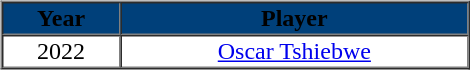<table border="0" style="width:50%;">
<tr>
<td valign="top"><br><table cellpadding="1" border="1" cellspacing="0" style="width:50%;">
<tr>
<th bgcolor=#00407a><span>Year</span></th>
<th bgcolor=#00407a><span>Player</span></th>
</tr>
<tr align=center>
<td>2022</td>
<td><a href='#'>Oscar Tshiebwe</a></td>
</tr>
</table>
</td>
</tr>
</table>
